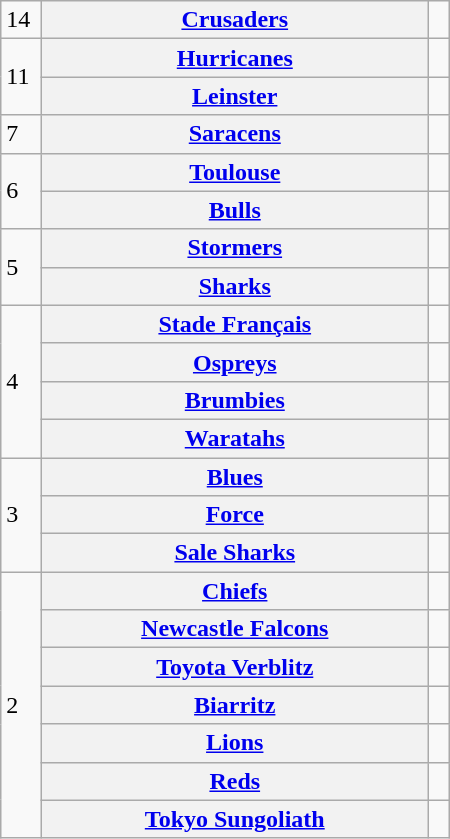<table class="wikitable plainrowheaders" width="300px">
<tr>
<td width="20">14</td>
<th scope=row><a href='#'>Crusaders</a></th>
<td></td>
</tr>
<tr>
<td rowspan=2 width="20">11</td>
<th scope=row><a href='#'>Hurricanes</a></th>
<td></td>
</tr>
<tr>
<th scope=row><a href='#'>Leinster</a></th>
<td></td>
</tr>
<tr>
<td width="20">7</td>
<th scope=row><a href='#'>Saracens</a></th>
<td></td>
</tr>
<tr>
<td rowspan=2 width="20">6</td>
<th scope=row><a href='#'>Toulouse</a></th>
<td></td>
</tr>
<tr>
<th scope=row><a href='#'>Bulls</a></th>
<td></td>
</tr>
<tr>
<td rowspan=2 width="20">5</td>
<th scope=row><a href='#'>Stormers</a></th>
<td></td>
</tr>
<tr>
<th scope=row><a href='#'>Sharks</a></th>
<td></td>
</tr>
<tr>
<td rowspan=4 width="20">4</td>
<th scope=row><a href='#'>Stade Français</a></th>
<td></td>
</tr>
<tr>
<th scope=row><a href='#'>Ospreys</a></th>
<td></td>
</tr>
<tr>
<th scope=row><a href='#'>Brumbies</a></th>
<td></td>
</tr>
<tr>
<th scope=row><a href='#'>Waratahs</a></th>
<td></td>
</tr>
<tr>
<td rowspan=3 width="20">3</td>
<th scope=row><a href='#'>Blues</a></th>
<td></td>
</tr>
<tr>
<th scope=row><a href='#'>Force</a></th>
<td></td>
</tr>
<tr>
<th scope=row><a href='#'>Sale Sharks</a></th>
<td></td>
</tr>
<tr>
<td rowspan=7 width="20">2</td>
<th scope=row><a href='#'>Chiefs</a></th>
<td></td>
</tr>
<tr>
<th scope=row><a href='#'>Newcastle Falcons</a></th>
<td></td>
</tr>
<tr>
<th scope=row><a href='#'>Toyota Verblitz</a></th>
<td></td>
</tr>
<tr>
<th scope=row><a href='#'>Biarritz</a></th>
<td></td>
</tr>
<tr>
<th scope=row><a href='#'>Lions</a></th>
<td></td>
</tr>
<tr>
<th scope=row><a href='#'>Reds</a></th>
<td></td>
</tr>
<tr>
<th scope=row><a href='#'>Tokyo Sungoliath</a></th>
<td></td>
</tr>
</table>
